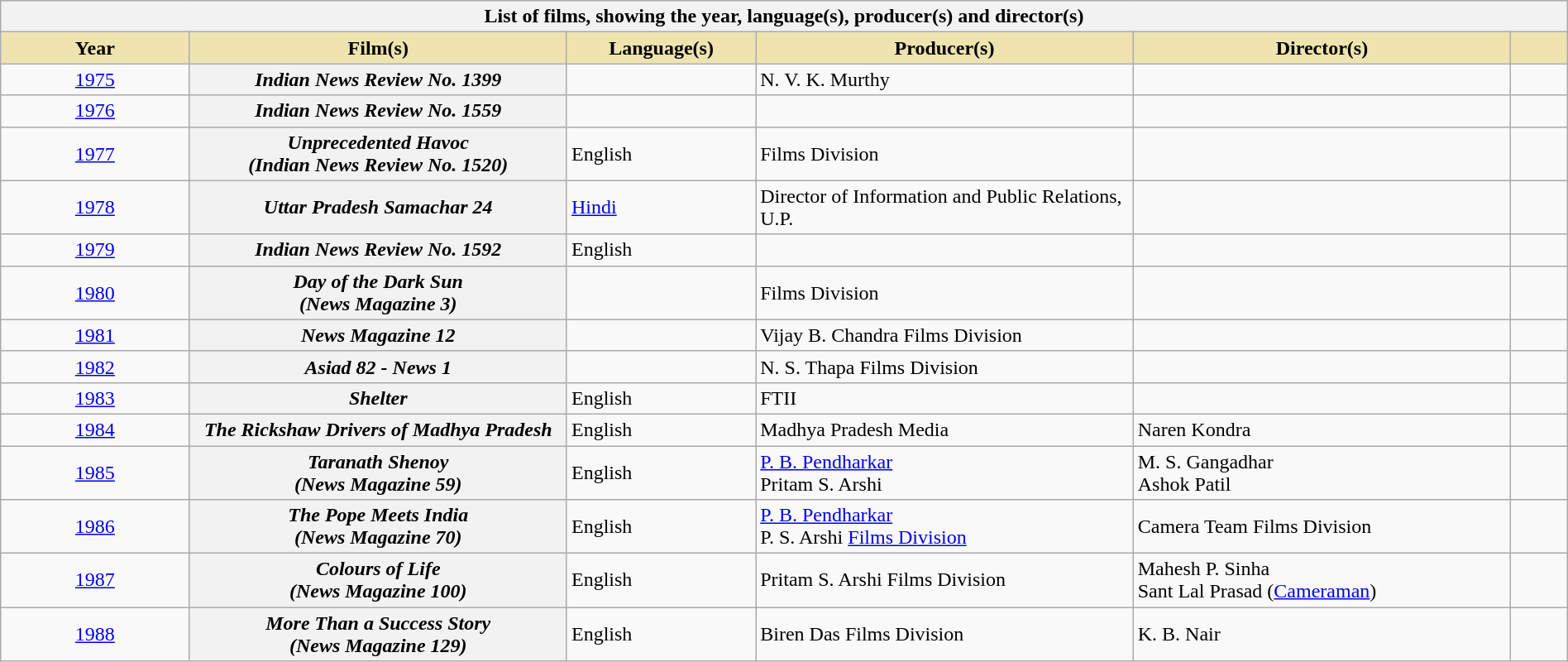<table class="wikitable sortable plainrowheaders" style="width:100%">
<tr>
<th colspan="6">List of films, showing the year, language(s), producer(s) and director(s)</th>
</tr>
<tr>
<th scope="col" style="background-color:#EFE4B0;width:10%">Year</th>
<th scope="col" style="background-color:#EFE4B0;width:20%;">Film(s)</th>
<th scope="col" style="background-color:#EFE4B0;width:10%;">Language(s)</th>
<th scope="col" style="background-color:#EFE4B0;width:20%;">Producer(s)</th>
<th scope="col" style="background-color:#EFE4B0;width:20%;">Director(s)</th>
<th scope="col" style="background-color:#EFE4B0;width:3%;" class="unsortable"></th>
</tr>
<tr>
<td style="text-align:center;"><a href='#'>1975<br></a></td>
<th scope="row"><em>Indian News Review No. 1399</em></th>
<td></td>
<td>N. V. K. Murthy</td>
<td></td>
<td align="center"></td>
</tr>
<tr>
<td style="text-align:center;"><a href='#'>1976<br></a></td>
<th scope="row"><em>Indian News Review No. 1559</em></th>
<td></td>
<td></td>
<td></td>
<td align="center"></td>
</tr>
<tr>
<td style="text-align:center;"><a href='#'>1977<br></a></td>
<th scope="row"><em>Unprecedented Havoc<br>(Indian News Review No. 1520)</em></th>
<td>English</td>
<td>Films Division</td>
<td></td>
<td align="center"></td>
</tr>
<tr>
<td style="text-align:center;"><a href='#'>1978<br></a></td>
<th scope="row"><em>Uttar Pradesh Samachar 24</em></th>
<td><a href='#'>Hindi</a></td>
<td>Director of Information and Public Relations, U.P.</td>
<td></td>
<td align="center"></td>
</tr>
<tr>
<td style="text-align:center;"><a href='#'>1979<br></a></td>
<th scope="row"><em>Indian News Review No. 1592</em></th>
<td>English</td>
<td></td>
<td></td>
<td align="center"></td>
</tr>
<tr>
<td style="text-align:center;"><a href='#'>1980<br></a></td>
<th scope="row"><em>Day of the Dark Sun<br>(News Magazine 3)</em></th>
<td></td>
<td>Films Division</td>
<td></td>
<td align="center"></td>
</tr>
<tr>
<td style="text-align:center;"><a href='#'>1981<br></a></td>
<th scope="row"><em>News Magazine 12</em></th>
<td></td>
<td>Vijay B. Chandra  Films Division</td>
<td></td>
<td align="center"></td>
</tr>
<tr>
<td style="text-align:center;"><a href='#'>1982<br></a></td>
<th scope="row"><em>Asiad 82 - News 1</em></th>
<td></td>
<td>N. S. Thapa  Films Division</td>
<td></td>
<td align="center"></td>
</tr>
<tr>
<td style="text-align:center;"><a href='#'>1983<br></a></td>
<th scope="row"><em>Shelter</em></th>
<td>English</td>
<td>FTII</td>
<td></td>
<td align="center"></td>
</tr>
<tr>
<td style="text-align:center;"><a href='#'>1984<br></a></td>
<th scope="row"><em>The Rickshaw Drivers of Madhya Pradesh</em></th>
<td>English</td>
<td>Madhya Pradesh Media</td>
<td>Naren Kondra</td>
<td align="center"></td>
</tr>
<tr>
<td style="text-align:center;"><a href='#'>1985<br></a></td>
<th scope="row"><em>Taranath Shenoy<br>(News Magazine 59)</em></th>
<td>English</td>
<td><a href='#'>P. B. Pendharkar</a><br>Pritam S. Arshi</td>
<td>M. S. Gangadhar<br>Ashok Patil</td>
<td align="center"></td>
</tr>
<tr>
<td style="text-align:center;"><a href='#'>1986<br></a></td>
<th scope="row"><em>The Pope Meets India<br>(News Magazine 70)</em></th>
<td>English</td>
<td><a href='#'>P. B. Pendharkar</a><br>P. S. Arshi  <a href='#'>Films Division</a></td>
<td>Camera Team  Films Division</td>
<td align="center"></td>
</tr>
<tr>
<td style="text-align:center;"><a href='#'>1987<br></a></td>
<th scope="row"><em>Colours of Life<br>(News Magazine 100)</em></th>
<td>English</td>
<td>Pritam S. Arshi  Films Division</td>
<td>Mahesh P. Sinha<br>Sant Lal Prasad (<a href='#'>Cameraman</a>)</td>
<td align="center"></td>
</tr>
<tr>
<td style="text-align:center;"><a href='#'>1988<br></a></td>
<th scope="row"><em>More Than a Success Story<br>(News Magazine 129)</em></th>
<td>English</td>
<td>Biren Das  Films Division</td>
<td>K. B. Nair</td>
<td align="center"></td>
</tr>
</table>
